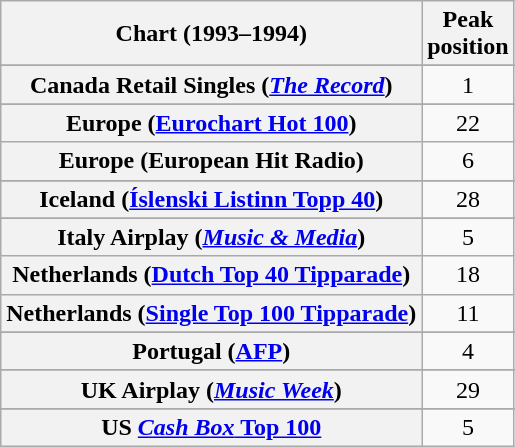<table class="wikitable sortable plainrowheaders" style="text-align:center">
<tr>
<th>Chart (1993–1994)</th>
<th>Peak<br>position</th>
</tr>
<tr>
</tr>
<tr>
<th scope="row">Canada Retail Singles (<em><a href='#'>The Record</a></em>)</th>
<td>1</td>
</tr>
<tr>
</tr>
<tr>
</tr>
<tr>
<th scope="row">Europe (<a href='#'>Eurochart Hot 100</a>)</th>
<td>22</td>
</tr>
<tr>
<th scope="row">Europe (European Hit Radio)</th>
<td>6</td>
</tr>
<tr>
</tr>
<tr>
<th scope="row">Iceland (<a href='#'>Íslenski Listinn Topp 40</a>)</th>
<td>28</td>
</tr>
<tr>
</tr>
<tr>
<th scope="row">Italy Airplay (<em><a href='#'>Music & Media</a></em>)</th>
<td>5</td>
</tr>
<tr>
<th scope="row">Netherlands (<a href='#'>Dutch Top 40 Tipparade</a>)</th>
<td>18</td>
</tr>
<tr>
<th scope="row">Netherlands (<a href='#'>Single Top 100 Tipparade</a>)</th>
<td>11</td>
</tr>
<tr>
</tr>
<tr>
<th scope="row">Portugal (<a href='#'>AFP</a>)</th>
<td>4</td>
</tr>
<tr>
</tr>
<tr>
<th scope="row">UK Airplay (<em><a href='#'>Music Week</a></em>)</th>
<td>29</td>
</tr>
<tr>
</tr>
<tr>
</tr>
<tr>
</tr>
<tr>
<th scope="row">US <a href='#'><em>Cash Box</em> Top 100</a></th>
<td>5</td>
</tr>
</table>
